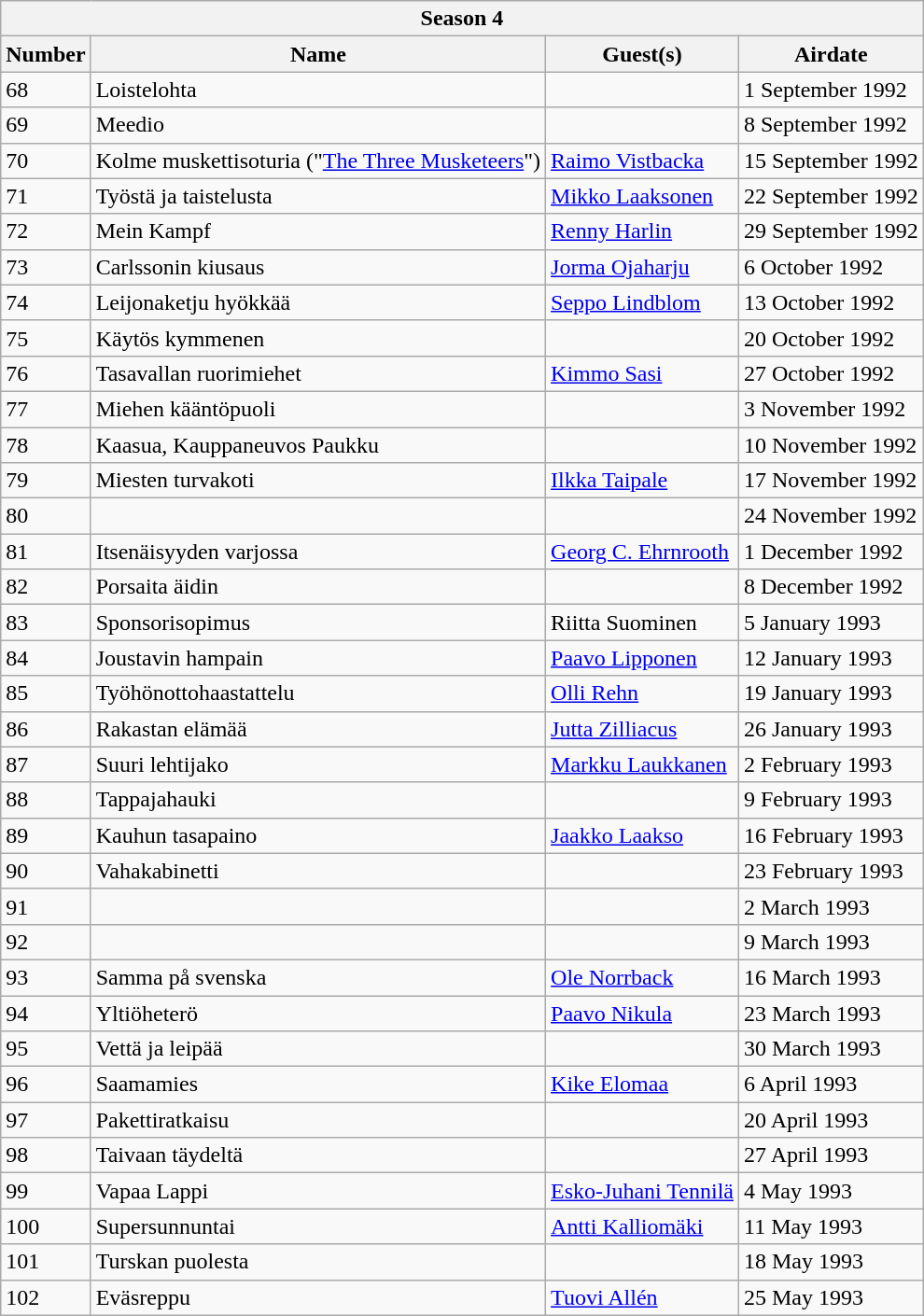<table class="wikitable">
<tr>
<th colspan="4">Season 4</th>
</tr>
<tr>
<th>Number</th>
<th>Name</th>
<th>Guest(s)</th>
<th>Airdate</th>
</tr>
<tr>
<td>68</td>
<td>Loistelohta</td>
<td></td>
<td>1 September 1992</td>
</tr>
<tr>
<td>69</td>
<td>Meedio</td>
<td></td>
<td>8 September 1992</td>
</tr>
<tr>
<td>70</td>
<td>Kolme muskettisoturia ("<a href='#'>The Three Musketeers</a>")</td>
<td><a href='#'>Raimo Vistbacka</a></td>
<td>15 September 1992</td>
</tr>
<tr>
<td>71</td>
<td>Työstä ja taistelusta</td>
<td><a href='#'>Mikko Laaksonen</a></td>
<td>22 September 1992</td>
</tr>
<tr>
<td>72</td>
<td>Mein Kampf</td>
<td><a href='#'>Renny Harlin</a></td>
<td>29 September 1992</td>
</tr>
<tr>
<td>73</td>
<td>Carlssonin kiusaus</td>
<td><a href='#'>Jorma Ojaharju</a></td>
<td>6 October 1992</td>
</tr>
<tr>
<td>74</td>
<td>Leijonaketju hyökkää</td>
<td><a href='#'>Seppo Lindblom</a></td>
<td>13 October 1992</td>
</tr>
<tr>
<td>75</td>
<td>Käytös kymmenen</td>
<td></td>
<td>20 October 1992</td>
</tr>
<tr>
<td>76</td>
<td>Tasavallan ruorimiehet</td>
<td><a href='#'>Kimmo Sasi</a></td>
<td>27 October 1992</td>
</tr>
<tr>
<td>77</td>
<td>Miehen kääntöpuoli</td>
<td></td>
<td>3 November 1992</td>
</tr>
<tr>
<td>78</td>
<td>Kaasua, Kauppaneuvos Paukku</td>
<td></td>
<td>10 November 1992</td>
</tr>
<tr>
<td>79</td>
<td>Miesten turvakoti</td>
<td><a href='#'>Ilkka Taipale</a></td>
<td>17 November 1992</td>
</tr>
<tr>
<td>80</td>
<td></td>
<td></td>
<td>24 November 1992</td>
</tr>
<tr>
<td>81</td>
<td>Itsenäisyyden varjossa</td>
<td><a href='#'>Georg C. Ehrnrooth</a></td>
<td>1 December 1992</td>
</tr>
<tr>
<td>82</td>
<td>Porsaita äidin</td>
<td></td>
<td>8 December 1992</td>
</tr>
<tr>
<td>83</td>
<td>Sponsorisopimus</td>
<td>Riitta Suominen</td>
<td>5 January 1993</td>
</tr>
<tr>
<td>84</td>
<td>Joustavin hampain</td>
<td><a href='#'>Paavo Lipponen</a></td>
<td>12 January 1993</td>
</tr>
<tr>
<td>85</td>
<td>Työhönottohaastattelu</td>
<td><a href='#'>Olli Rehn</a></td>
<td>19 January 1993</td>
</tr>
<tr>
<td>86</td>
<td>Rakastan elämää</td>
<td><a href='#'>Jutta Zilliacus</a></td>
<td>26 January 1993</td>
</tr>
<tr>
<td>87</td>
<td>Suuri lehtijako</td>
<td><a href='#'>Markku Laukkanen</a></td>
<td>2 February 1993</td>
</tr>
<tr>
<td>88</td>
<td>Tappajahauki</td>
<td></td>
<td>9 February 1993</td>
</tr>
<tr>
<td>89</td>
<td>Kauhun tasapaino</td>
<td><a href='#'>Jaakko Laakso</a></td>
<td>16 February 1993</td>
</tr>
<tr>
<td>90</td>
<td>Vahakabinetti</td>
<td></td>
<td>23 February 1993</td>
</tr>
<tr>
<td>91</td>
<td></td>
<td></td>
<td>2 March 1993</td>
</tr>
<tr>
<td>92</td>
<td></td>
<td></td>
<td>9 March 1993</td>
</tr>
<tr>
<td>93</td>
<td>Samma på svenska</td>
<td><a href='#'>Ole Norrback</a></td>
<td>16 March 1993</td>
</tr>
<tr>
<td>94</td>
<td>Yltiöheterö</td>
<td><a href='#'>Paavo Nikula</a></td>
<td>23 March 1993</td>
</tr>
<tr>
<td>95</td>
<td>Vettä ja leipää</td>
<td></td>
<td>30 March 1993</td>
</tr>
<tr>
<td>96</td>
<td>Saamamies</td>
<td><a href='#'>Kike Elomaa</a></td>
<td>6 April 1993</td>
</tr>
<tr>
<td>97</td>
<td>Pakettiratkaisu</td>
<td></td>
<td>20 April 1993</td>
</tr>
<tr>
<td>98</td>
<td>Taivaan täydeltä</td>
<td></td>
<td>27 April 1993</td>
</tr>
<tr>
<td>99</td>
<td>Vapaa Lappi</td>
<td><a href='#'>Esko-Juhani Tennilä</a></td>
<td>4 May 1993</td>
</tr>
<tr>
<td>100</td>
<td>Supersunnuntai</td>
<td><a href='#'>Antti Kalliomäki</a></td>
<td>11 May 1993</td>
</tr>
<tr>
<td>101</td>
<td>Turskan puolesta</td>
<td></td>
<td>18 May 1993</td>
</tr>
<tr>
<td>102</td>
<td>Eväsreppu</td>
<td><a href='#'>Tuovi Allén</a></td>
<td>25 May 1993</td>
</tr>
</table>
